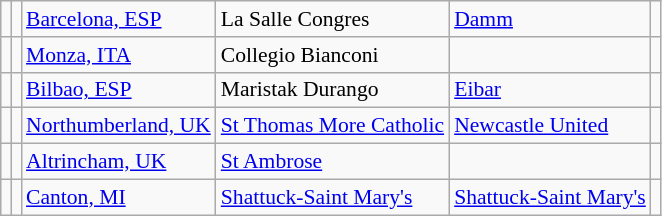<table class="wikitable" style="font-size:90%;" border="1">
<tr>
<td></td>
<td></td>
<td><a href='#'>Barcelona, ESP</a></td>
<td>La Salle Congres</td>
<td><a href='#'>Damm</a></td>
<td></td>
</tr>
<tr>
<td></td>
<td></td>
<td><a href='#'>Monza, ITA</a></td>
<td>Collegio Bianconi</td>
<td></td>
<td></td>
</tr>
<tr>
<td></td>
<td></td>
<td><a href='#'>Bilbao, ESP</a></td>
<td>Maristak Durango</td>
<td><a href='#'>Eibar</a></td>
<td></td>
</tr>
<tr>
<td></td>
<td></td>
<td><a href='#'>Northumberland, UK</a></td>
<td><a href='#'>St Thomas More Catholic</a></td>
<td><a href='#'>Newcastle United</a></td>
<td></td>
</tr>
<tr>
<td></td>
<td></td>
<td><a href='#'>Altrincham, UK</a></td>
<td><a href='#'>St Ambrose</a></td>
<td></td>
<td></td>
</tr>
<tr>
<td></td>
<td></td>
<td><a href='#'>Canton, MI</a></td>
<td><a href='#'>Shattuck-Saint Mary's</a></td>
<td><a href='#'>Shattuck-Saint Mary's</a></td>
<td></td>
</tr>
</table>
